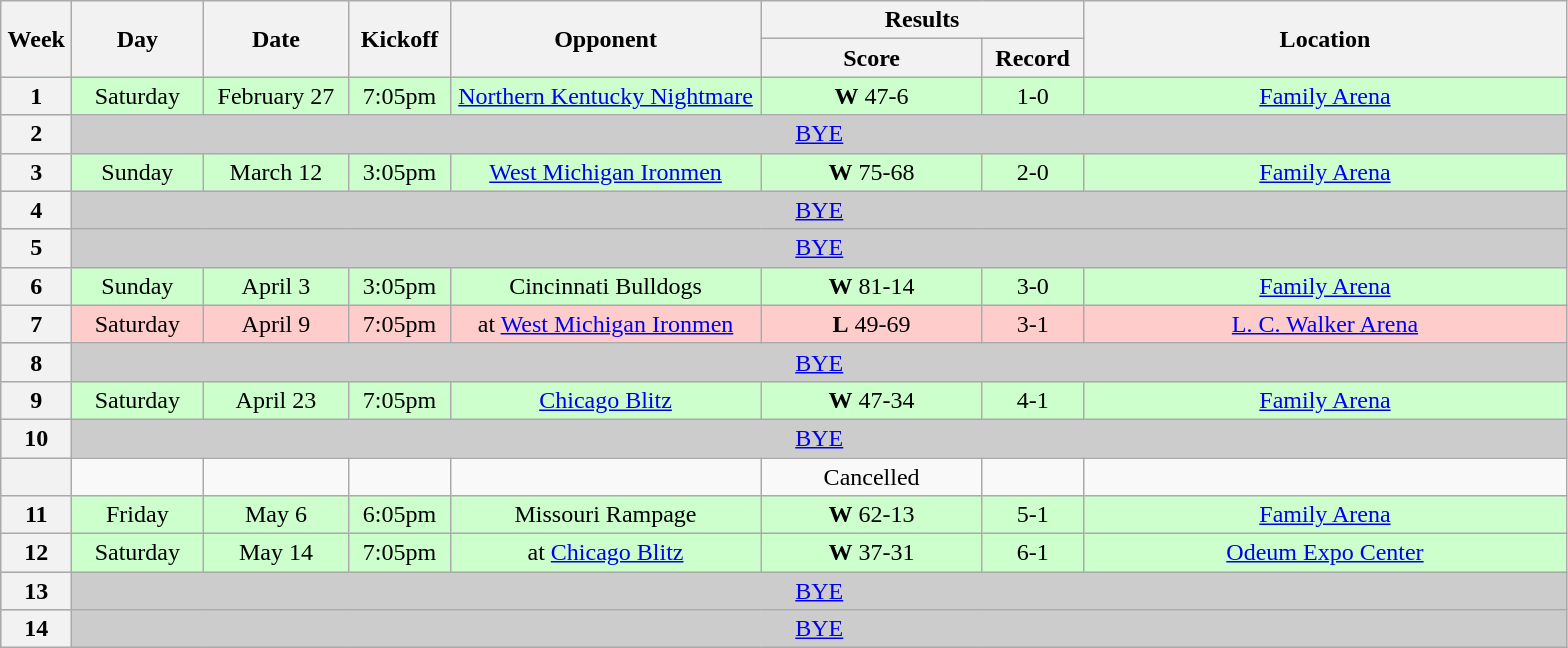<table class="wikitable">
<tr>
<th rowspan="2" width="40">Week</th>
<th rowspan="2" width="80">Day</th>
<th rowspan="2" width="90">Date</th>
<th rowspan="2" width="60">Kickoff</th>
<th rowspan="2" width="200">Opponent</th>
<th colspan="2" width="200">Results</th>
<th rowspan="2" width="315">Location</th>
</tr>
<tr>
<th width="140">Score</th>
<th width="60">Record</th>
</tr>
<tr align="center" bgcolor="#CCFFCC">
<th>1</th>
<td>Saturday</td>
<td>February 27</td>
<td>7:05pm</td>
<td><a href='#'>Northern Kentucky Nightmare</a></td>
<td><strong>W</strong> 47-6</td>
<td>1-0</td>
<td><a href='#'>Family Arena</a></td>
</tr>
<tr align="center" bgcolor="#CCCCCC">
<th>2</th>
<td colSpan=7><a href='#'>BYE</a></td>
</tr>
<tr align="center" bgcolor="#CCFFCC">
<th>3</th>
<td>Sunday</td>
<td>March 12</td>
<td>3:05pm</td>
<td><a href='#'>West Michigan Ironmen</a></td>
<td><strong>W</strong> 75-68</td>
<td>2-0</td>
<td><a href='#'>Family Arena</a></td>
</tr>
<tr align="center" bgcolor="#CCCCCC">
<th>4</th>
<td colSpan=7><a href='#'>BYE</a></td>
</tr>
<tr align="center" bgcolor="#CCCCCC">
<th>5</th>
<td colSpan=7><a href='#'>BYE</a></td>
</tr>
<tr align="center" bgcolor="#CCFFCC">
<th>6</th>
<td>Sunday</td>
<td>April 3</td>
<td>3:05pm</td>
<td>Cincinnati Bulldogs</td>
<td><strong>W</strong> 81-14</td>
<td>3-0</td>
<td><a href='#'>Family Arena</a></td>
</tr>
<tr align="center" bgcolor="#FFCCCC">
<th>7</th>
<td>Saturday</td>
<td>April 9</td>
<td>7:05pm</td>
<td>at <a href='#'>West Michigan Ironmen</a></td>
<td><strong>L</strong> 49-69</td>
<td>3-1</td>
<td><a href='#'>L. C. Walker Arena</a></td>
</tr>
<tr align="center" bgcolor="#CCCCCC">
<th>8</th>
<td colSpan=7><a href='#'>BYE</a></td>
</tr>
<tr align="center" bgcolor="#CCFFCC">
<th>9</th>
<td>Saturday</td>
<td>April 23</td>
<td>7:05pm</td>
<td><a href='#'>Chicago Blitz</a></td>
<td><strong>W</strong> 47-34</td>
<td>4-1</td>
<td><a href='#'>Family Arena</a></td>
</tr>
<tr align="center" bgcolor="#CCCCCC">
<th>10</th>
<td colSpan=7><a href='#'>BYE</a></td>
</tr>
<tr align="center" >
<th></th>
<td></td>
<td></td>
<td></td>
<td></td>
<td>Cancelled</td>
<td></td>
<td></td>
</tr>
<tr align="center" bgcolor="#CCFFCC">
<th>11</th>
<td>Friday</td>
<td>May 6</td>
<td>6:05pm</td>
<td>Missouri Rampage</td>
<td><strong>W</strong> 62-13</td>
<td>5-1</td>
<td><a href='#'>Family Arena</a></td>
</tr>
<tr align="center" bgcolor="#CCFFCC">
<th>12</th>
<td>Saturday</td>
<td>May 14</td>
<td>7:05pm</td>
<td>at <a href='#'>Chicago Blitz</a></td>
<td><strong>W</strong> 37-31</td>
<td>6-1</td>
<td><a href='#'>Odeum Expo Center</a></td>
</tr>
<tr align="center" bgcolor="#CCCCCC">
<th>13</th>
<td colSpan=7><a href='#'>BYE</a></td>
</tr>
<tr align="center" bgcolor="#CCCCCC">
<th>14</th>
<td colSpan=7><a href='#'>BYE</a></td>
</tr>
</table>
